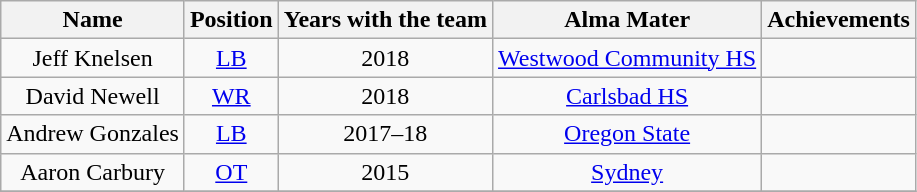<table class="wikitable" style="text-align:center">
<tr>
<th>Name</th>
<th>Position</th>
<th>Years with the team</th>
<th>Alma Mater</th>
<th>Achievements</th>
</tr>
<tr>
<td>Jeff Knelsen</td>
<td><a href='#'>LB</a></td>
<td>2018</td>
<td><a href='#'>Westwood Community HS</a></td>
<td></td>
</tr>
<tr>
<td>David Newell</td>
<td><a href='#'>WR</a></td>
<td>2018</td>
<td><a href='#'>Carlsbad HS</a></td>
<td></td>
</tr>
<tr>
<td>Andrew Gonzales</td>
<td><a href='#'>LB</a></td>
<td>2017–18</td>
<td><a href='#'>Oregon State</a></td>
<td></td>
</tr>
<tr>
<td>Aaron Carbury</td>
<td><a href='#'>OT</a></td>
<td>2015</td>
<td><a href='#'>Sydney</a></td>
<td></td>
</tr>
<tr>
</tr>
</table>
